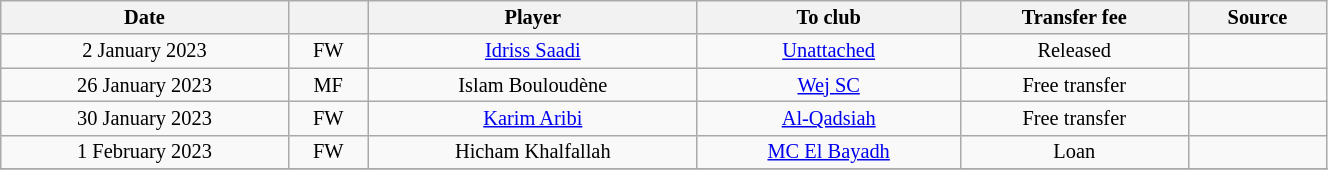<table class="wikitable sortable" style="width:70%; text-align:center; font-size:85%; text-align:centre;">
<tr>
<th>Date</th>
<th></th>
<th>Player</th>
<th>To club</th>
<th>Transfer fee</th>
<th>Source</th>
</tr>
<tr>
<td>2 January 2023</td>
<td>FW</td>
<td> <a href='#'>Idriss Saadi</a></td>
<td><a href='#'>Unattached</a></td>
<td>Released</td>
<td></td>
</tr>
<tr>
<td>26 January 2023</td>
<td>MF</td>
<td> Islam Bouloudène</td>
<td> <a href='#'>Wej SC</a></td>
<td>Free transfer</td>
<td></td>
</tr>
<tr>
<td>30 January 2023</td>
<td>FW</td>
<td> <a href='#'>Karim Aribi</a></td>
<td> <a href='#'>Al-Qadsiah</a></td>
<td>Free transfer</td>
<td></td>
</tr>
<tr>
<td>1 February 2023</td>
<td>FW</td>
<td> Hicham Khalfallah</td>
<td><a href='#'>MC El Bayadh</a></td>
<td>Loan</td>
<td></td>
</tr>
<tr>
</tr>
</table>
